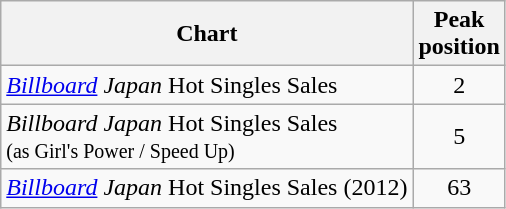<table class="wikitable sortable" style="text-align:center;">
<tr>
<th>Chart</th>
<th>Peak<br>position</th>
</tr>
<tr>
<td align="left"><em><a href='#'>Billboard</a> Japan</em> Hot Singles Sales</td>
<td>2</td>
</tr>
<tr>
<td align="left"><em>Billboard Japan</em> Hot Singles Sales<br><small>(as Girl's Power / Speed Up)</small></td>
<td>5</td>
</tr>
<tr>
<td><em><a href='#'>Billboard</a> Japan</em> Hot Singles Sales (2012)</td>
<td align="center">63</td>
</tr>
</table>
